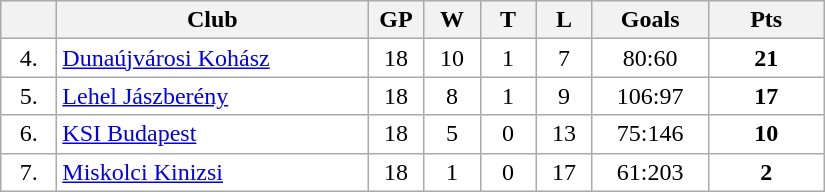<table class="wikitable">
<tr>
<th width="30"></th>
<th width="200">Club</th>
<th width="30">GP</th>
<th width="30">W</th>
<th width="30">T</th>
<th width="30">L</th>
<th width="70">Goals</th>
<th width="70">Pts</th>
</tr>
<tr bgcolor="#FFFFFF" align="center">
<td>4.</td>
<td align="left"><a href='#'>Dunaújvárosi Kohász</a></td>
<td>18</td>
<td>10</td>
<td>1</td>
<td>7</td>
<td>80:60</td>
<td><strong>21</strong></td>
</tr>
<tr bgcolor="#FFFFFF" align="center">
<td>5.</td>
<td align="left"><a href='#'>Lehel Jászberény</a></td>
<td>18</td>
<td>8</td>
<td>1</td>
<td>9</td>
<td>106:97</td>
<td><strong>17</strong></td>
</tr>
<tr bgcolor="#FFFFFF" align="center">
<td>6.</td>
<td align="left"><a href='#'>KSI Budapest</a></td>
<td>18</td>
<td>5</td>
<td>0</td>
<td>13</td>
<td>75:146</td>
<td><strong>10</strong></td>
</tr>
<tr bgcolor="#FFFFFF" align="center">
<td>7.</td>
<td align="left"><a href='#'>Miskolci Kinizsi</a></td>
<td>18</td>
<td>1</td>
<td>0</td>
<td>17</td>
<td>61:203</td>
<td><strong>2</strong></td>
</tr>
</table>
